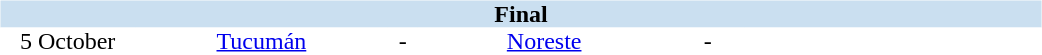<table table width=700>
<tr>
<td width=700 valign="top"><br><table border=0 cellspacing=0 cellpadding=0 style="font-size: 100%; border-collapse: collapse;" width=100%>
<tr bgcolor="#CADFF0">
<td style="font-size:100%"; align="center" colspan="6"><strong>Final</strong></td>
</tr>
<tr align=center bgcolor=#FFFFFF>
<td width=90>5 October</td>
<td width=170><a href='#'>Tucumán</a></td>
<td width=20>-</td>
<td width=170><a href='#'>Noreste</a></td>
<td width=50>-</td>
<td width=200></td>
</tr>
</table>
</td>
</tr>
</table>
